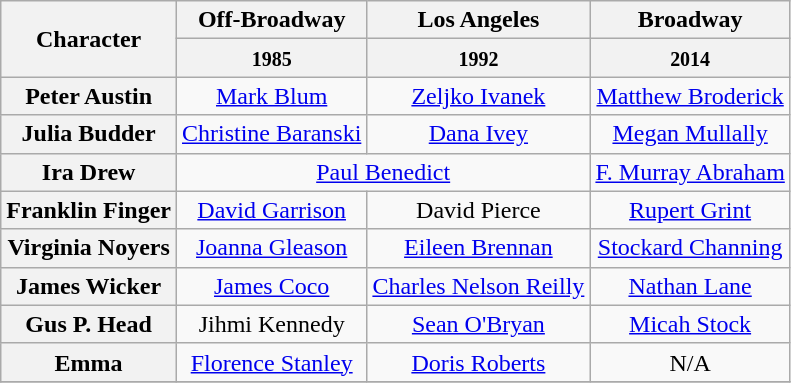<table class="wikitable">
<tr>
<th rowspan="2">Character</th>
<th>Off-Broadway</th>
<th>Los Angeles</th>
<th>Broadway</th>
</tr>
<tr>
<th><small>1985</small></th>
<th><small>1992</small></th>
<th><small>2014</small></th>
</tr>
<tr>
<th>Peter Austin</th>
<td align=center><a href='#'>Mark Blum</a></td>
<td align=center><a href='#'>Zeljko Ivanek</a></td>
<td align=center><a href='#'>Matthew Broderick</a></td>
</tr>
<tr>
<th>Julia Budder</th>
<td align=center><a href='#'>Christine Baranski</a></td>
<td align=center><a href='#'>Dana Ivey</a></td>
<td align=center><a href='#'>Megan Mullally</a></td>
</tr>
<tr>
<th>Ira Drew</th>
<td colspan=2, align=center><a href='#'>Paul Benedict</a></td>
<td align=center><a href='#'>F. Murray Abraham</a></td>
</tr>
<tr>
<th>Franklin Finger</th>
<td align=center><a href='#'>David Garrison</a></td>
<td align=center>David Pierce</td>
<td align=center><a href='#'>Rupert Grint</a></td>
</tr>
<tr>
<th>Virginia Noyers</th>
<td align=center><a href='#'>Joanna Gleason</a></td>
<td align=center><a href='#'>Eileen Brennan</a></td>
<td align=center><a href='#'>Stockard Channing</a></td>
</tr>
<tr>
<th>James Wicker</th>
<td align=center><a href='#'>James Coco</a></td>
<td align=center><a href='#'>Charles Nelson Reilly</a></td>
<td align=center><a href='#'>Nathan Lane</a></td>
</tr>
<tr>
<th>Gus P. Head</th>
<td align=center>Jihmi Kennedy</td>
<td align=center><a href='#'>Sean O'Bryan</a></td>
<td align=center><a href='#'>Micah Stock</a></td>
</tr>
<tr>
<th>Emma</th>
<td align=center><a href='#'>Florence Stanley</a></td>
<td align=center><a href='#'>Doris Roberts</a></td>
<td align=center>N/A</td>
</tr>
<tr>
</tr>
</table>
